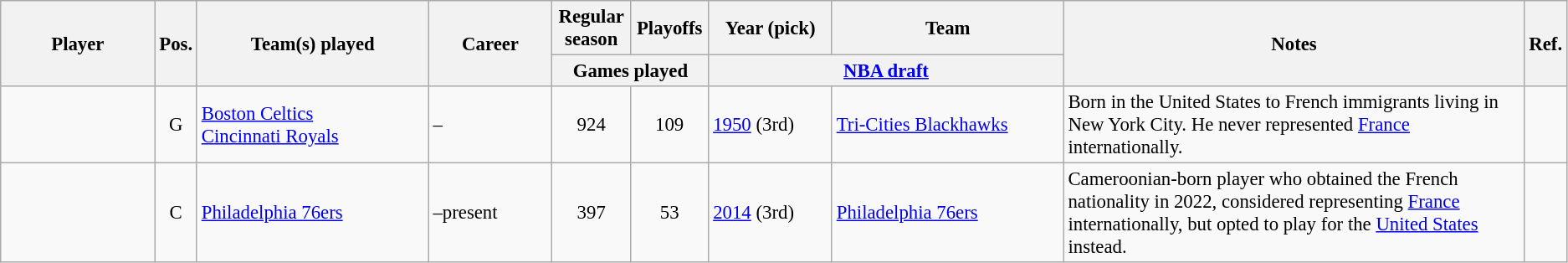<table class="wikitable sortable" style="font-size:95%">
<tr>
<th rowspan=2 width="10%">Player</th>
<th rowspan=2 width="1%">Pos.</th>
<th rowspan=2 width="15%">Team(s) played</th>
<th rowspan=2 width="8%">Career</th>
<th width="5%">Regular season</th>
<th width="5%">Playoffs</th>
<th width="8%">Year (pick)</th>
<th width="15%">Team</th>
<th rowspan=2 width="30%" class="unsortable">Notes</th>
<th rowspan=2 width="1%" class="unsortable">Ref.</th>
</tr>
<tr class="unsortable">
<th colspan=2>Games played</th>
<th colspan=2><a href='#'>NBA draft</a></th>
</tr>
<tr>
<td></td>
<td align="center">G</td>
<td><a href='#'>Boston Celtics</a><br><a href='#'>Cincinnati Royals</a></td>
<td>–</td>
<td align="center">924</td>
<td align="center">109</td>
<td><a href='#'>1950</a> (3rd)</td>
<td><a href='#'>Tri-Cities Blackhawks</a></td>
<td>Born in the United States to French immigrants living in New York City. He never represented <a href='#'>France</a> internationally.</td>
<td align="center"></td>
</tr>
<tr>
<td></td>
<td align="center">C</td>
<td><a href='#'>Philadelphia 76ers</a></td>
<td>–present</td>
<td align="center">397</td>
<td align="center">53</td>
<td><a href='#'>2014</a> (3rd)</td>
<td><a href='#'>Philadelphia 76ers</a></td>
<td>Cameroonian-born player who obtained the French nationality in 2022, considered representing <a href='#'>France</a> internationally, but opted to play for the <a href='#'>United States</a> instead.</td>
<td></td>
</tr>
</table>
